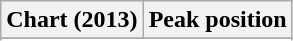<table class="wikitable sortable" border="1">
<tr>
<th>Chart (2013)</th>
<th>Peak position</th>
</tr>
<tr>
</tr>
<tr>
</tr>
</table>
